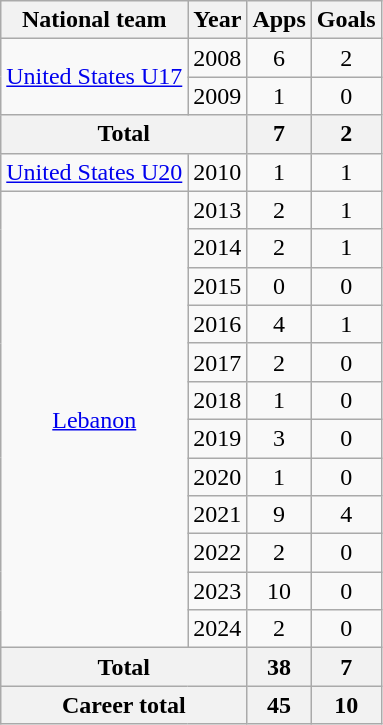<table class="wikitable" style="text-align:center">
<tr>
<th>National team</th>
<th>Year</th>
<th>Apps</th>
<th>Goals</th>
</tr>
<tr>
<td rowspan="2"><a href='#'>United States U17</a></td>
<td>2008</td>
<td>6</td>
<td>2</td>
</tr>
<tr>
<td>2009</td>
<td>1</td>
<td>0</td>
</tr>
<tr>
<th colspan="2">Total</th>
<th>7</th>
<th>2</th>
</tr>
<tr>
<td><a href='#'>United States U20</a></td>
<td>2010</td>
<td>1</td>
<td>1</td>
</tr>
<tr>
<td rowspan="12"><a href='#'>Lebanon</a></td>
<td>2013</td>
<td>2</td>
<td>1</td>
</tr>
<tr>
<td>2014</td>
<td>2</td>
<td>1</td>
</tr>
<tr>
<td>2015</td>
<td>0</td>
<td>0</td>
</tr>
<tr>
<td>2016</td>
<td>4</td>
<td>1</td>
</tr>
<tr>
<td>2017</td>
<td>2</td>
<td>0</td>
</tr>
<tr>
<td>2018</td>
<td>1</td>
<td>0</td>
</tr>
<tr>
<td>2019</td>
<td>3</td>
<td>0</td>
</tr>
<tr>
<td>2020</td>
<td>1</td>
<td>0</td>
</tr>
<tr>
<td>2021</td>
<td>9</td>
<td>4</td>
</tr>
<tr>
<td>2022</td>
<td>2</td>
<td>0</td>
</tr>
<tr>
<td>2023</td>
<td>10</td>
<td>0</td>
</tr>
<tr>
<td>2024</td>
<td>2</td>
<td>0</td>
</tr>
<tr>
<th colspan="2">Total</th>
<th>38</th>
<th>7</th>
</tr>
<tr>
<th colspan="2">Career total</th>
<th>45</th>
<th>10</th>
</tr>
</table>
